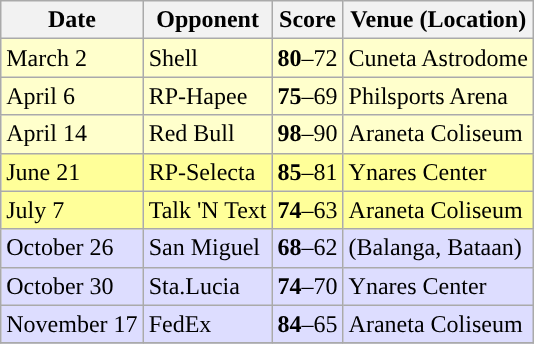<table class="wikitable sortable sortable">
<tr>
<th>Date</th>
<th>Opponent</th>
<th>Score</th>
<th>Venue (Location)</th>
</tr>
<tr bgcolor=#FFFFCC>
<td>March 2</td>
<td>Shell</td>
<td><strong>80</strong>–72</td>
<td>Cuneta Astrodome</td>
</tr>
<tr bgcolor=#FFFFCC>
<td>April 6</td>
<td>RP-Hapee</td>
<td><strong>75</strong>–69</td>
<td>Philsports Arena </td>
</tr>
<tr bgcolor=#FFFFCC>
<td>April 14</td>
<td>Red Bull</td>
<td><strong>98</strong>–90</td>
<td>Araneta Coliseum</td>
</tr>
<tr bgcolor=#FFFF99>
<td>June 21</td>
<td>RP-Selecta</td>
<td><strong>85</strong>–81</td>
<td>Ynares Center</td>
</tr>
<tr bgcolor=#FFFF99>
<td>July 7</td>
<td>Talk 'N Text</td>
<td><strong>74</strong>–63</td>
<td>Araneta Coliseum </td>
</tr>
<tr bgcolor=#DDDDFF>
<td>October 26</td>
<td>San Miguel</td>
<td><strong>68</strong>–62</td>
<td>(Balanga, Bataan)</td>
</tr>
<tr bgcolor=#DDDDFF>
<td>October 30</td>
<td>Sta.Lucia</td>
<td><strong>74</strong>–70</td>
<td>Ynares Center </td>
</tr>
<tr bgcolor=#DDDDFF>
<td>November 17</td>
<td>FedEx</td>
<td><strong>84</strong>–65</td>
<td>Araneta Coliseum</td>
</tr>
<tr>
</tr>
</table>
